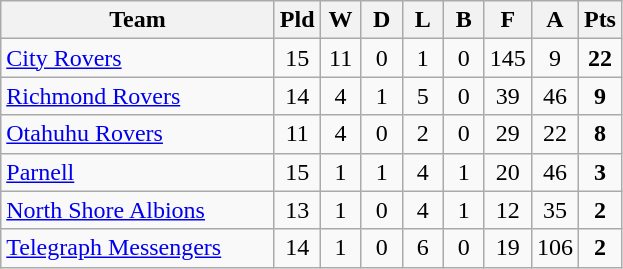<table class="wikitable" style="text-align:center;">
<tr>
<th width=175>Team</th>
<th width=20 abbr="Played">Pld</th>
<th width=20 abbr="Won">W</th>
<th width=20 abbr="Drawn">D</th>
<th width=20 abbr="Lost">L</th>
<th width=20 abbr="Bye">B</th>
<th width=20 abbr="For">F</th>
<th width=20 abbr="Against">A</th>
<th width=20 abbr="Points">Pts</th>
</tr>
<tr>
<td style="text-align:left;"><a href='#'>City Rovers</a></td>
<td>15</td>
<td>11</td>
<td>0</td>
<td>1</td>
<td>0</td>
<td>145</td>
<td>9</td>
<td><strong>22</strong></td>
</tr>
<tr>
<td style="text-align:left;"><a href='#'>Richmond Rovers</a></td>
<td>14</td>
<td>4</td>
<td>1</td>
<td>5</td>
<td>0</td>
<td>39</td>
<td>46</td>
<td><strong>9</strong></td>
</tr>
<tr>
<td style="text-align:left;"><a href='#'>Otahuhu Rovers</a></td>
<td>11</td>
<td>4</td>
<td>0</td>
<td>2</td>
<td>0</td>
<td>29</td>
<td>22</td>
<td><strong>8</strong></td>
</tr>
<tr>
<td style="text-align:left;"><a href='#'>Parnell</a></td>
<td>15</td>
<td>1</td>
<td>1</td>
<td>4</td>
<td>1</td>
<td>20</td>
<td>46</td>
<td><strong>3</strong></td>
</tr>
<tr>
<td style="text-align:left;"><a href='#'>North Shore Albions</a></td>
<td>13</td>
<td>1</td>
<td>0</td>
<td>4</td>
<td>1</td>
<td>12</td>
<td>35</td>
<td><strong>2</strong></td>
</tr>
<tr>
<td style="text-align:left;"><a href='#'>Telegraph Messengers</a></td>
<td>14</td>
<td>1</td>
<td>0</td>
<td>6</td>
<td>0</td>
<td>19</td>
<td>106</td>
<td><strong>2</strong></td>
</tr>
</table>
